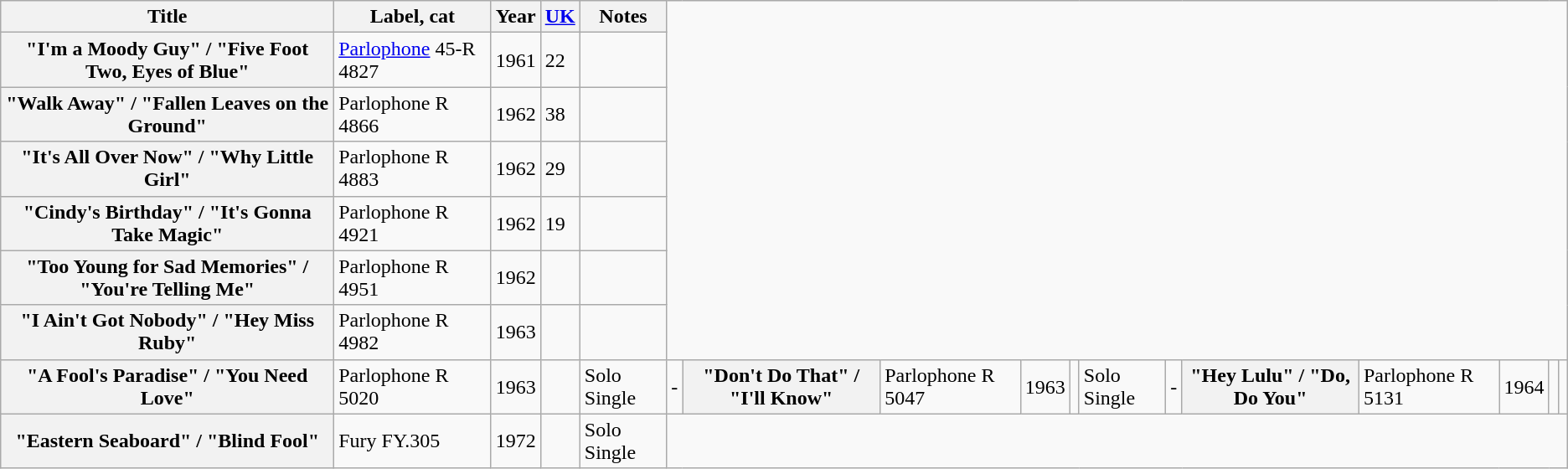<table class="wikitable plainrowheaders sortable">
<tr>
<th scope="col">Title</th>
<th scope="col">Label, cat</th>
<th scope="col">Year</th>
<th scope="col"><a href='#'>UK</a></th>
<th scope="col" class="unsortable">Notes</th>
</tr>
<tr>
<th scope="row">"I'm a Moody Guy" / "Five Foot Two, Eyes of Blue"</th>
<td><a href='#'>Parlophone</a>  45-R 4827</td>
<td>1961</td>
<td>22</td>
<td></td>
</tr>
<tr>
<th scope="row">"Walk Away" / "Fallen Leaves on the Ground"</th>
<td>Parlophone R 4866</td>
<td>1962</td>
<td>38</td>
<td></td>
</tr>
<tr>
<th scope="row">"It's All Over Now" / "Why Little Girl"</th>
<td>Parlophone R 4883</td>
<td>1962</td>
<td>29</td>
<td></td>
</tr>
<tr>
<th scope="row">"Cindy's Birthday" / "It's Gonna Take Magic"</th>
<td>Parlophone R 4921</td>
<td>1962</td>
<td>19</td>
<td></td>
</tr>
<tr>
<th scope="row">"Too Young for Sad Memories" / "You're Telling Me"</th>
<td>Parlophone R 4951</td>
<td>1962</td>
<td></td>
<td></td>
</tr>
<tr>
<th scope="row">"I Ain't Got Nobody" / "Hey Miss Ruby"</th>
<td>Parlophone R 4982</td>
<td>1963</td>
<td></td>
<td></td>
</tr>
<tr>
<th scope="row">"A Fool's Paradise" / "You Need Love"</th>
<td>Parlophone R 5020</td>
<td>1963</td>
<td></td>
<td>Solo Single</td>
<td>-</td>
<th scope="row">"Don't Do That" / "I'll Know"</th>
<td>Parlophone R 5047</td>
<td>1963</td>
<td></td>
<td>Solo Single</td>
<td>-</td>
<th scope="row">"Hey Lulu" / "Do, Do You"</th>
<td>Parlophone R 5131</td>
<td>1964</td>
<td></td>
<td></td>
</tr>
<tr>
<th scope="row">"Eastern Seaboard" / "Blind Fool"</th>
<td>Fury FY.305</td>
<td>1972</td>
<td></td>
<td>Solo Single</td>
</tr>
</table>
